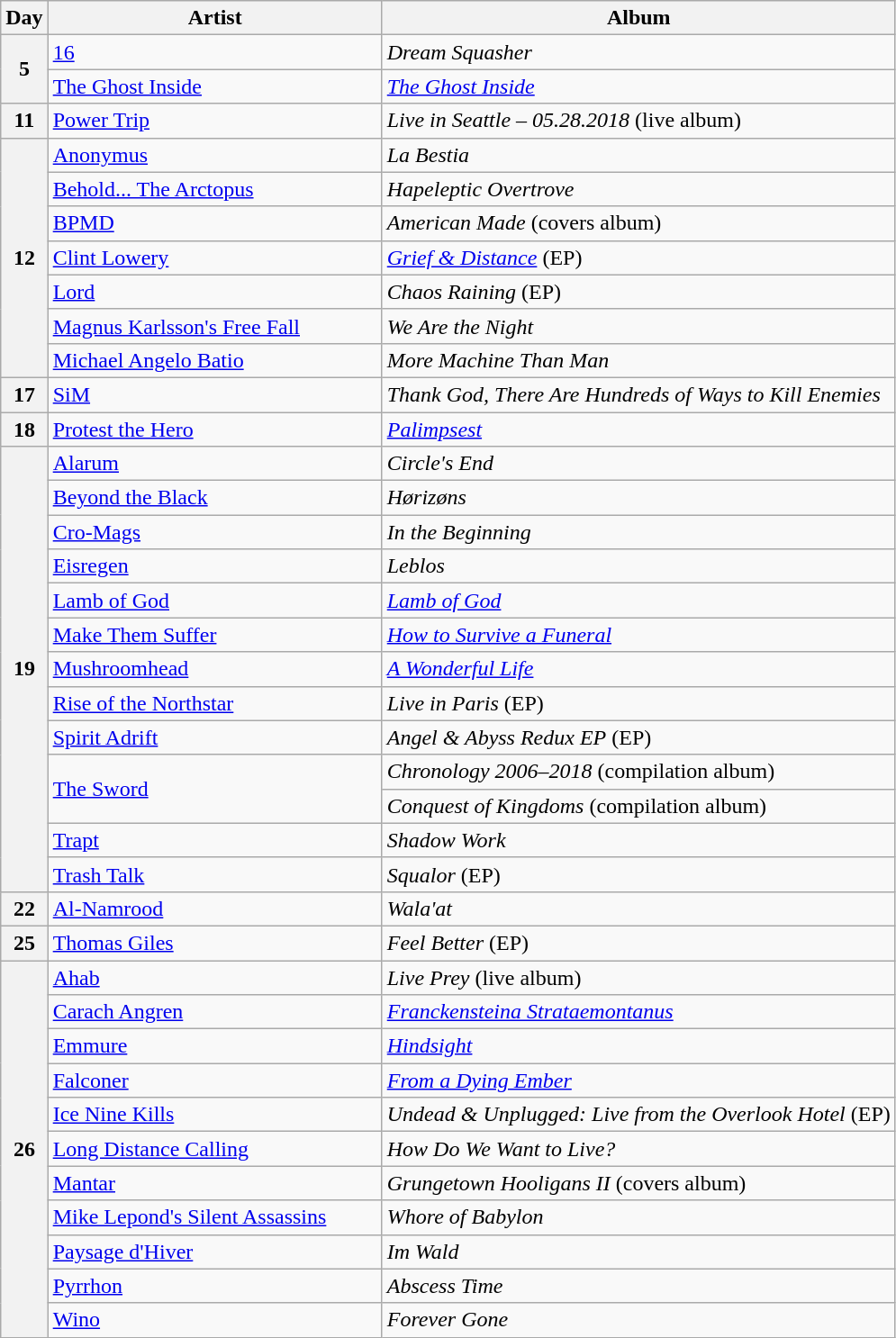<table class="wikitable" id="table_June">
<tr>
<th scope="col">Day</th>
<th scope="col" style="width:15em;">Artist</th>
<th scope="col">Album</th>
</tr>
<tr>
<th scope="row" rowspan="2">5</th>
<td><a href='#'>16</a></td>
<td><em>Dream Squasher</em></td>
</tr>
<tr>
<td><a href='#'>The Ghost Inside</a></td>
<td><em><a href='#'>The Ghost Inside</a></em></td>
</tr>
<tr>
<th scope="row">11</th>
<td><a href='#'>Power Trip</a></td>
<td><em>Live in Seattle – 05.28.2018</em> (live album)</td>
</tr>
<tr>
<th scope="row" rowspan="7">12</th>
<td><a href='#'>Anonymus</a></td>
<td><em>La Bestia</em></td>
</tr>
<tr>
<td><a href='#'>Behold... The Arctopus</a></td>
<td><em>Hapeleptic Overtrove</em></td>
</tr>
<tr>
<td><a href='#'>BPMD</a></td>
<td><em>American Made</em> (covers album)</td>
</tr>
<tr>
<td><a href='#'>Clint Lowery</a></td>
<td><em><a href='#'>Grief & Distance</a></em> (EP)</td>
</tr>
<tr>
<td><a href='#'>Lord</a></td>
<td><em>Chaos Raining</em> (EP)</td>
</tr>
<tr>
<td><a href='#'>Magnus Karlsson's Free Fall</a></td>
<td><em>We Are the Night</em></td>
</tr>
<tr>
<td><a href='#'>Michael Angelo Batio</a></td>
<td><em>More Machine Than Man</em></td>
</tr>
<tr>
<th scope="row">17</th>
<td><a href='#'>SiM</a></td>
<td><em>Thank God, There Are Hundreds of Ways to Kill Enemies</em></td>
</tr>
<tr>
<th scope="row">18</th>
<td><a href='#'>Protest the Hero</a></td>
<td><em><a href='#'>Palimpsest</a></em></td>
</tr>
<tr>
<th scope="row" rowspan="13">19</th>
<td><a href='#'>Alarum</a></td>
<td><em>Circle's End</em></td>
</tr>
<tr>
<td><a href='#'>Beyond the Black</a></td>
<td><em>Hørizøns</em></td>
</tr>
<tr>
<td><a href='#'>Cro-Mags</a></td>
<td><em>In the Beginning</em></td>
</tr>
<tr>
<td><a href='#'>Eisregen</a></td>
<td><em>Leblos</em></td>
</tr>
<tr>
<td><a href='#'>Lamb of God</a></td>
<td><em><a href='#'>Lamb of God</a></em></td>
</tr>
<tr>
<td><a href='#'>Make Them Suffer</a></td>
<td><em><a href='#'>How to Survive a Funeral</a></em></td>
</tr>
<tr>
<td><a href='#'>Mushroomhead</a></td>
<td><em><a href='#'>A Wonderful Life</a></em></td>
</tr>
<tr>
<td><a href='#'>Rise of the Northstar</a></td>
<td><em>Live in Paris</em> (EP)</td>
</tr>
<tr>
<td><a href='#'>Spirit Adrift</a></td>
<td><em>Angel & Abyss Redux EP</em> (EP)</td>
</tr>
<tr>
<td rowspan="2"><a href='#'>The Sword</a></td>
<td><em>Chronology 2006–2018</em> (compilation album)</td>
</tr>
<tr>
<td><em>Conquest of Kingdoms</em> (compilation album)</td>
</tr>
<tr>
<td><a href='#'>Trapt</a></td>
<td><em>Shadow Work</em></td>
</tr>
<tr>
<td><a href='#'>Trash Talk</a></td>
<td><em>Squalor</em> (EP)</td>
</tr>
<tr>
<th scope="row">22</th>
<td><a href='#'>Al-Namrood</a></td>
<td><em>Wala'at</em></td>
</tr>
<tr>
<th scope="row">25</th>
<td><a href='#'>Thomas Giles</a></td>
<td><em>Feel Better</em> (EP)</td>
</tr>
<tr>
<th scope="row" rowspan="11">26</th>
<td><a href='#'>Ahab</a></td>
<td><em>Live Prey</em> (live album)</td>
</tr>
<tr>
<td><a href='#'>Carach Angren</a></td>
<td><em><a href='#'>Franckensteina Strataemontanus</a></em></td>
</tr>
<tr>
<td><a href='#'>Emmure</a></td>
<td><em><a href='#'>Hindsight</a></em></td>
</tr>
<tr>
<td><a href='#'>Falconer</a></td>
<td><em><a href='#'>From a Dying Ember</a></em></td>
</tr>
<tr>
<td><a href='#'>Ice Nine Kills</a></td>
<td><em>Undead & Unplugged: Live from the Overlook Hotel</em> (EP)</td>
</tr>
<tr>
<td><a href='#'>Long Distance Calling</a></td>
<td><em>How Do We Want to Live?</em></td>
</tr>
<tr>
<td><a href='#'>Mantar</a></td>
<td><em>Grungetown Hooligans II</em> (covers album)</td>
</tr>
<tr>
<td><a href='#'>Mike Lepond's Silent Assassins</a></td>
<td><em>Whore of Babylon</em></td>
</tr>
<tr>
<td><a href='#'>Paysage d'Hiver</a></td>
<td><em>Im Wald</em></td>
</tr>
<tr>
<td><a href='#'>Pyrrhon</a></td>
<td><em>Abscess Time</em></td>
</tr>
<tr>
<td><a href='#'>Wino</a></td>
<td><em>Forever Gone</em></td>
</tr>
</table>
